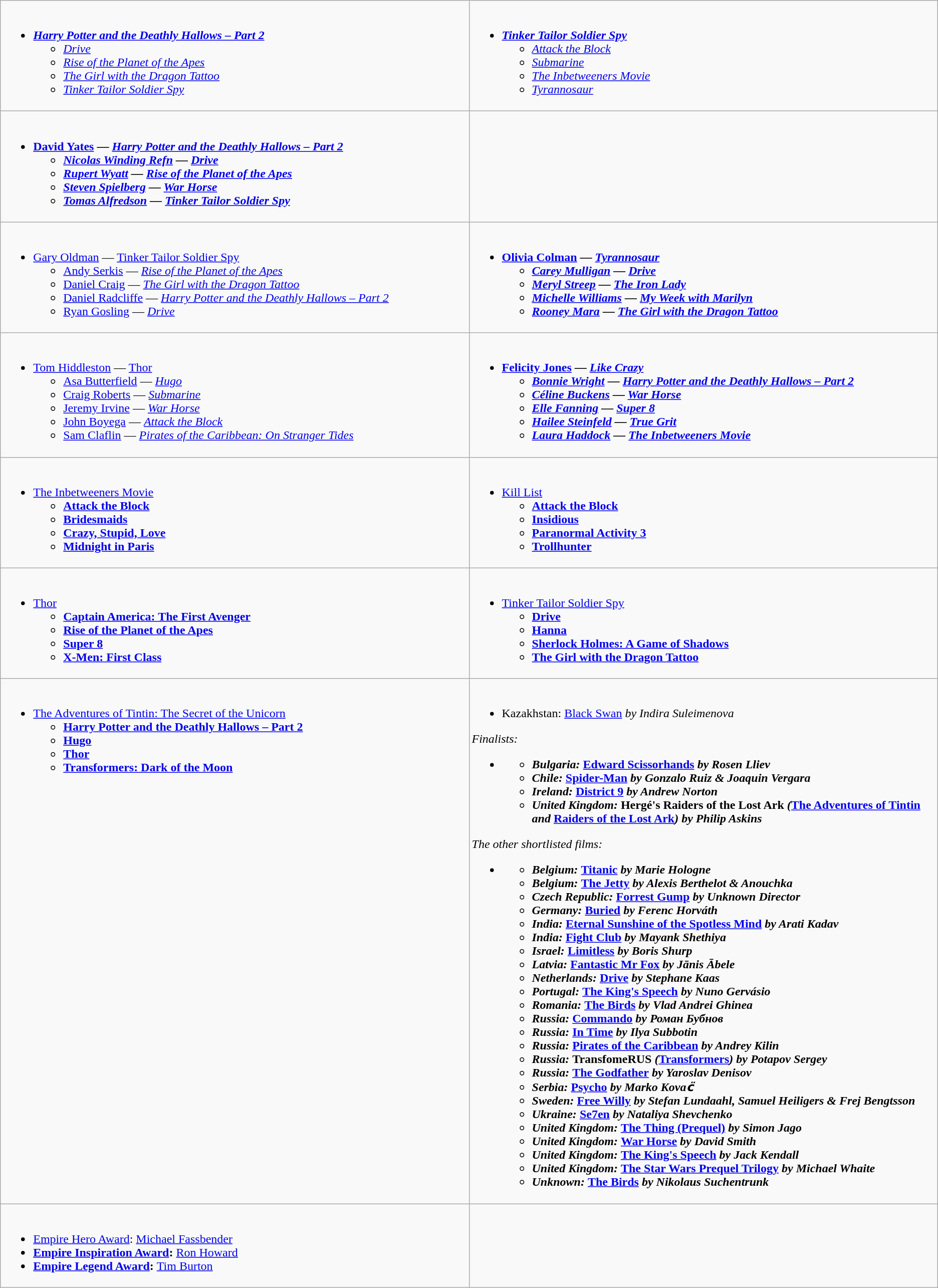<table class=wikitable>
<tr>
<td style="vertical-align:top;" width="50%"><br><ul><li><strong><em><a href='#'>Harry Potter and the Deathly Hallows – Part 2</a></em></strong><ul><li><em><a href='#'>Drive</a></em></li><li><em><a href='#'>Rise of the Planet of the Apes</a></em></li><li><em><a href='#'>The Girl with the Dragon Tattoo</a></em></li><li><em><a href='#'>Tinker Tailor Soldier Spy</a></em></li></ul></li></ul></td>
<td style="vertical-align:top;" width="50%"><br><ul><li><strong><em><a href='#'>Tinker Tailor Soldier Spy</a></em></strong><ul><li><em><a href='#'>Attack the Block</a></em></li><li><em><a href='#'>Submarine</a></em></li><li><em><a href='#'>The Inbetweeners Movie</a></em></li><li><em><a href='#'>Tyrannosaur</a></em></li></ul></li></ul></td>
</tr>
<tr>
<td style="vertical-align:top;" width="50%"><br><ul><li><strong><a href='#'>David Yates</a> — <em><a href='#'>Harry Potter and the Deathly Hallows – Part 2</a><strong><em><ul><li><a href='#'>Nicolas Winding Refn</a> — </em><a href='#'>Drive</a><em></li><li><a href='#'>Rupert Wyatt</a> — </em><a href='#'>Rise of the Planet of the Apes</a><em></li><li><a href='#'>Steven Spielberg</a> — </em><a href='#'>War Horse</a><em></li><li><a href='#'>Tomas Alfredson</a> — </em><a href='#'>Tinker Tailor Soldier Spy</a><em></li></ul></li></ul></td>
<td style="vertical-align:top;" width="50%"></td>
</tr>
<tr>
<td style="vertical-align:top;" width="50%"><br><ul><li></strong><a href='#'>Gary Oldman</a> — </em><a href='#'>Tinker Tailor Soldier Spy</a></em></strong><ul><li><a href='#'>Andy Serkis</a> — <em><a href='#'>Rise of the Planet of the Apes</a></em></li><li><a href='#'>Daniel Craig</a> — <em><a href='#'>The Girl with the Dragon Tattoo</a></em></li><li><a href='#'>Daniel Radcliffe</a> — <em><a href='#'>Harry Potter and the Deathly Hallows – Part 2</a></em></li><li><a href='#'>Ryan Gosling</a> — <em><a href='#'>Drive</a></em></li></ul></li></ul></td>
<td style="vertical-align:top;" width="50%"><br><ul><li><strong><a href='#'>Olivia Colman</a> — <em><a href='#'>Tyrannosaur</a><strong><em><ul><li><a href='#'>Carey Mulligan</a> — </em><a href='#'>Drive</a><em></li><li><a href='#'>Meryl Streep</a> — </em><a href='#'>The Iron Lady</a><em></li><li><a href='#'>Michelle Williams</a> — </em><a href='#'>My Week with Marilyn</a><em></li><li><a href='#'>Rooney Mara</a> — </em><a href='#'>The Girl with the Dragon Tattoo</a><em></li></ul></li></ul></td>
</tr>
<tr>
<td style="vertical-align:top;" width="50%"><br><ul><li></strong><a href='#'>Tom Hiddleston</a> — </em><a href='#'>Thor</a></em></strong><ul><li><a href='#'>Asa Butterfield</a> — <em><a href='#'>Hugo</a></em></li><li><a href='#'>Craig Roberts</a> — <em><a href='#'>Submarine</a></em></li><li><a href='#'>Jeremy Irvine</a> — <em><a href='#'>War Horse</a></em></li><li><a href='#'>John Boyega</a> — <em><a href='#'>Attack the Block</a></em></li><li><a href='#'>Sam Claflin</a> — <em><a href='#'>Pirates of the Caribbean: On Stranger Tides</a></em></li></ul></li></ul></td>
<td style="vertical-align:top;" width="50%"><br><ul><li><strong><a href='#'>Felicity Jones</a> — <em><a href='#'>Like Crazy</a><strong><em><ul><li><a href='#'>Bonnie Wright</a> — </em><a href='#'>Harry Potter and the Deathly Hallows – Part 2</a><em></li><li><a href='#'>Céline Buckens</a> — </em><a href='#'>War Horse</a><em></li><li><a href='#'>Elle Fanning</a> — </em><a href='#'>Super 8</a><em></li><li><a href='#'>Hailee Steinfeld</a> — </em><a href='#'>True Grit</a><em></li><li><a href='#'>Laura Haddock</a> — </em><a href='#'>The Inbetweeners Movie</a><em></li></ul></li></ul></td>
</tr>
<tr>
<td style="vertical-align:top;" width="50%"><br><ul><li></em></strong><a href='#'>The Inbetweeners Movie</a><strong><em><ul><li></em><a href='#'>Attack the Block</a><em></li><li></em><a href='#'>Bridesmaids</a><em></li><li></em><a href='#'>Crazy, Stupid, Love</a><em></li><li></em><a href='#'>Midnight in Paris</a><em></li></ul></li></ul></td>
<td style="vertical-align:top;" width="50%"><br><ul><li></em></strong><a href='#'>Kill List</a><strong><em><ul><li></em><a href='#'>Attack the Block</a><em></li><li></em><a href='#'>Insidious</a><em></li><li></em><a href='#'>Paranormal Activity 3</a><em></li><li></em><a href='#'>Trollhunter</a><em></li></ul></li></ul></td>
</tr>
<tr>
<td style="vertical-align:top;" width="50%"><br><ul><li></em></strong><a href='#'>Thor</a><strong><em><ul><li></em><a href='#'>Captain America: The First Avenger</a><em></li><li></em><a href='#'>Rise of the Planet of the Apes</a><em></li><li></em><a href='#'>Super 8</a><em></li><li></em><a href='#'>X-Men: First Class</a><em></li></ul></li></ul></td>
<td style="vertical-align:top;" width="50%"><br><ul><li></em></strong><a href='#'>Tinker Tailor Soldier Spy</a><strong><em><ul><li></em><a href='#'>Drive</a><em></li><li></em><a href='#'>Hanna</a><em></li><li></em><a href='#'>Sherlock Holmes: A Game of Shadows</a><em></li><li></em><a href='#'>The Girl with the Dragon Tattoo</a><em></li></ul></li></ul></td>
</tr>
<tr>
<td style="vertical-align:top;" width="50%"><br><ul><li></em></strong><a href='#'>The Adventures of Tintin: The Secret of the Unicorn</a><strong><em><ul><li></em><a href='#'>Harry Potter and the Deathly Hallows – Part 2</a><em></li><li></em><a href='#'>Hugo</a><em></li><li></em><a href='#'>Thor</a><em></li><li></em><a href='#'>Transformers: Dark of the Moon</a><em></li></ul></li></ul></td>
<td style="vertical-align:top;" width="50%"><br><ul><li></strong>Kazakhstan: </em><a href='#'>Black Swan</a><em> by Indira Suleimenova<strong></li></ul></strong>Finalists:<strong><ul><li><ul><li>Bulgaria: </em><a href='#'>Edward Scissorhands</a><em> by Rosen Lliev</li><li>Chile: </em><a href='#'>Spider-Man</a><em> by Gonzalo Ruiz & Joaquin Vergara</li><li>Ireland: </em><a href='#'>District 9</a><em> by Andrew Norton</li><li>United Kingdom: </em>Hergé's Raiders of the Lost Ark<em> (</em><a href='#'>The Adventures of Tintin</a><em> and </em><a href='#'>Raiders of the Lost Ark</a><em>) by Philip Askins</li></ul></li></ul></strong>The other shortlisted films:<strong><ul><li><ul><li>Belgium: </em><a href='#'>Titanic</a><em> by Marie Hologne</li><li>Belgium: </em><a href='#'>The Jetty</a><em> by Alexis Berthelot & Anouchka</li><li>Czech Republic: </em><a href='#'>Forrest Gump</a><em> by Unknown Director</li><li>Germany: </em><a href='#'>Buried</a><em> by Ferenc Horváth</li><li>India: </em><a href='#'>Eternal Sunshine of the Spotless Mind</a><em> by Arati Kadav</li><li>India: </em><a href='#'>Fight Club</a><em> by Mayank Shethiya</li><li>Israel: </em><a href='#'>Limitless</a><em> by Boris Shurp</li><li>Latvia: </em><a href='#'>Fantastic Mr Fox</a><em> by Jānis Ābele</li><li>Netherlands: </em><a href='#'>Drive</a><em> by Stephane Kaas</li><li>Portugal: </em><a href='#'>The King's Speech</a><em> by Nuno Gervásio</li><li>Romania: </em><a href='#'>The Birds</a><em> by Vlad Andrei Ghinea</li><li>Russia: </em><a href='#'>Commando</a><em> by Роман Бубнов</li><li>Russia: </em><a href='#'>In Time</a><em> by Ilya Subbotin</li><li>Russia: </em><a href='#'>Pirates of the Caribbean</a><em> by Andrey Kilin</li><li>Russia: </em>TransfomeRUS<em> (</em><a href='#'>Transformers</a><em>) by Potapov Sergey</li><li>Russia: </em><a href='#'>The Godfather</a><em> by Yaroslav Denisov</li><li>Serbia: </em><a href='#'>Psycho</a><em> by Marko Kovac̈</li><li>Sweden: </em><a href='#'>Free Willy</a><em> by Stefan Lundaahl, Samuel Heiligers & Frej Bengtsson</li><li>Ukraine: </em><a href='#'>Se7en</a><em> by Nataliya Shevchenko</li><li>United Kingdom: </em><a href='#'>The Thing (Prequel)</a><em> by Simon Jago</li><li>United Kingdom: </em><a href='#'>War Horse</a><em> by David Smith</li><li>United Kingdom: </em><a href='#'>The King's Speech</a><em> by Jack Kendall</li><li>United Kingdom: </em><a href='#'>The Star Wars Prequel Trilogy</a><em> by Michael Whaite</li><li>Unknown: </em><a href='#'>The Birds</a><em> by Nikolaus Suchentrunk</li></ul></li></ul></td>
</tr>
<tr>
<td style="vertical-align:top;" width="50%"><br><ul><li><a href='#'>Empire Hero Award</a>: </strong><a href='#'>Michael Fassbender</a><strong></li><li><a href='#'>Empire Inspiration Award</a>: </strong><a href='#'>Ron Howard</a><strong></li><li><a href='#'>Empire Legend Award</a>: </strong><a href='#'>Tim Burton</a><strong></li></ul></td>
</tr>
</table>
